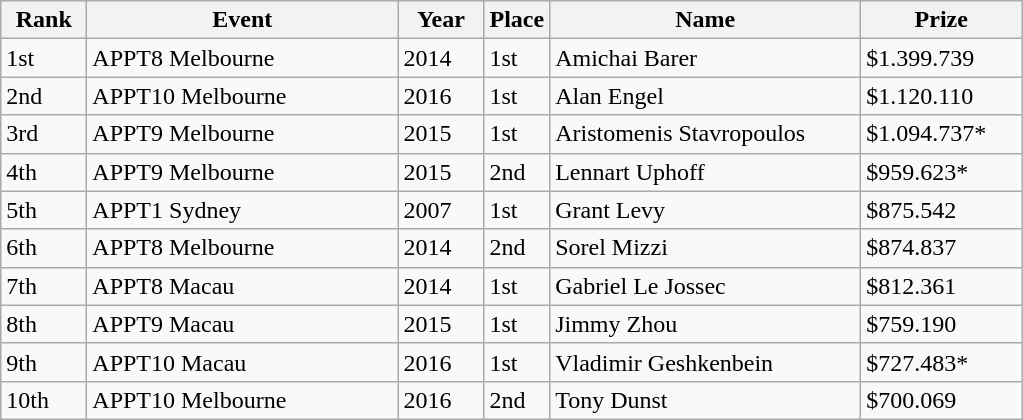<table class="wikitable">
<tr>
<th width="50">Rank</th>
<th width="200">Event</th>
<th width="50">Year</th>
<th width="30">Place</th>
<th width="200">Name</th>
<th width="100">Prize</th>
</tr>
<tr>
<td>1st</td>
<td> APPT8 Melbourne</td>
<td>2014</td>
<td>1st</td>
<td> Amichai Barer</td>
<td>$1.399.739</td>
</tr>
<tr>
<td>2nd</td>
<td> APPT10 Melbourne</td>
<td>2016</td>
<td>1st</td>
<td> Alan Engel</td>
<td>$1.120.110</td>
</tr>
<tr>
<td>3rd</td>
<td> APPT9 Melbourne</td>
<td>2015</td>
<td>1st</td>
<td> Aristomenis Stavropoulos</td>
<td>$1.094.737*</td>
</tr>
<tr>
<td>4th</td>
<td> APPT9 Melbourne</td>
<td>2015</td>
<td>2nd</td>
<td> Lennart Uphoff</td>
<td>$959.623*</td>
</tr>
<tr>
<td>5th</td>
<td> APPT1 Sydney</td>
<td>2007</td>
<td>1st</td>
<td> Grant Levy</td>
<td>$875.542</td>
</tr>
<tr>
<td>6th</td>
<td> APPT8 Melbourne</td>
<td>2014</td>
<td>2nd</td>
<td> Sorel Mizzi</td>
<td>$874.837</td>
</tr>
<tr>
<td>7th</td>
<td> APPT8 Macau</td>
<td>2014</td>
<td>1st</td>
<td> Gabriel Le Jossec</td>
<td>$812.361</td>
</tr>
<tr>
<td>8th</td>
<td> APPT9 Macau</td>
<td>2015</td>
<td>1st</td>
<td> Jimmy Zhou</td>
<td>$759.190</td>
</tr>
<tr>
<td>9th</td>
<td> APPT10 Macau</td>
<td>2016</td>
<td>1st</td>
<td> Vladimir Geshkenbein</td>
<td>$727.483*</td>
</tr>
<tr>
<td>10th</td>
<td> APPT10 Melbourne</td>
<td>2016</td>
<td>2nd</td>
<td> Tony Dunst</td>
<td>$700.069</td>
</tr>
</table>
